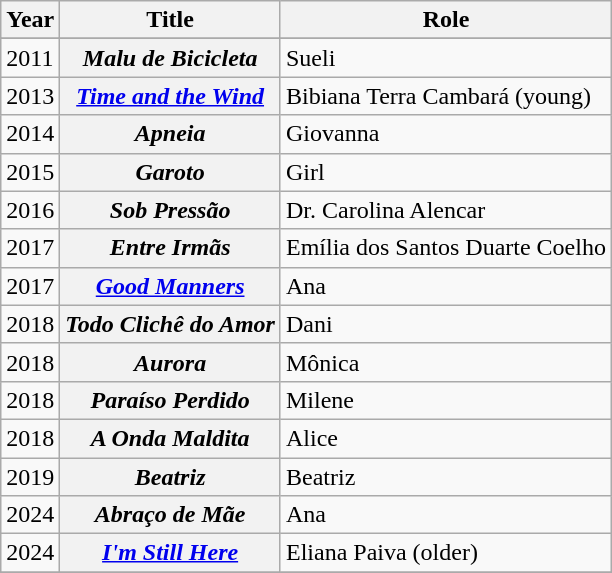<table class="wikitable plainrowheaders" style="margin-right: 0;">
<tr>
<th>Year</th>
<th>Title</th>
<th>Role</th>
</tr>
<tr>
</tr>
<tr>
<td>2011</td>
<th scope="row"><em>Malu de Bicicleta</em></th>
<td>Sueli</td>
</tr>
<tr>
<td>2013</td>
<th scope="row"><em><a href='#'>Time and the Wind</a></em></th>
<td>Bibiana Terra Cambará (young)</td>
</tr>
<tr>
<td>2014</td>
<th scope="row"><em>Apneia</em></th>
<td>Giovanna</td>
</tr>
<tr>
<td>2015</td>
<th scope="row"><em>Garoto</em></th>
<td>Girl</td>
</tr>
<tr>
<td>2016</td>
<th scope="row"><em>Sob Pressão</em></th>
<td>Dr. Carolina Alencar</td>
</tr>
<tr>
<td>2017</td>
<th scope="row"><em>Entre Irmãs</em></th>
<td>Emília dos Santos Duarte Coelho</td>
</tr>
<tr>
<td>2017</td>
<th scope="row"><em><a href='#'>Good Manners</a></em></th>
<td>Ana</td>
</tr>
<tr>
<td>2018</td>
<th scope="row"><em>Todo Clichê do Amor</em></th>
<td>Dani</td>
</tr>
<tr>
<td>2018</td>
<th scope="row"><em>Aurora</em></th>
<td>Mônica</td>
</tr>
<tr>
<td>2018</td>
<th scope="row"><em>Paraíso Perdido</em></th>
<td>Milene</td>
</tr>
<tr>
<td>2018</td>
<th scope="row"><em>A Onda Maldita</em></th>
<td>Alice</td>
</tr>
<tr>
<td>2019</td>
<th scope="row"><em>Beatriz</em></th>
<td>Beatriz</td>
</tr>
<tr>
<td>2024</td>
<th scope="row"><em>Abraço de Mãe</em></th>
<td>Ana</td>
</tr>
<tr>
<td>2024</td>
<th scope="row"><em><a href='#'>I'm Still Here</a></em></th>
<td>Eliana Paiva (older)</td>
</tr>
<tr>
</tr>
</table>
